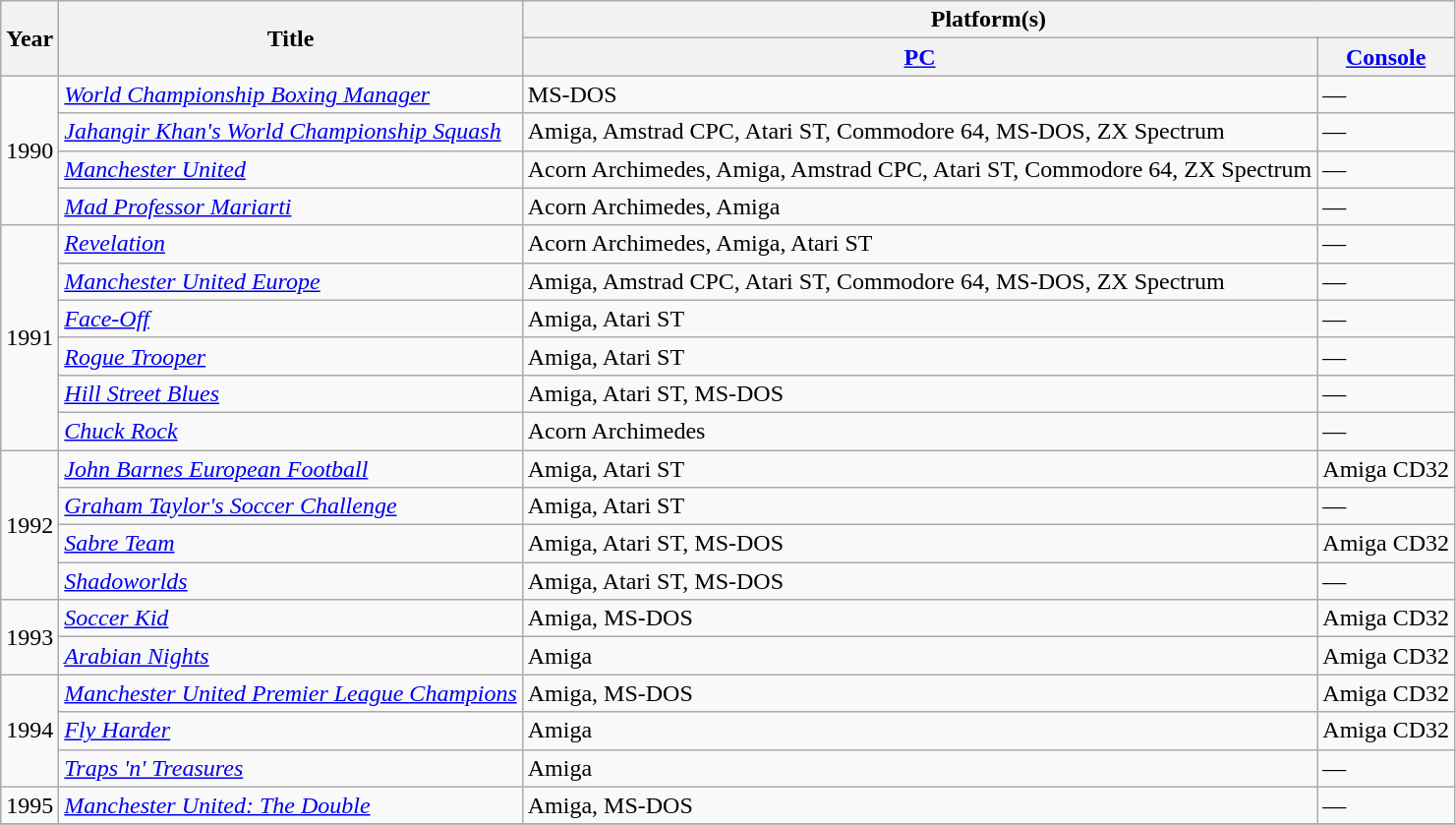<table class="wikitable sortable plainrowheaders">
<tr>
<th rowspan="2">Year</th>
<th rowspan="2">Title</th>
<th colspan="2">Platform(s)</th>
</tr>
<tr>
<th scope="col"><a href='#'>PC</a></th>
<th scope="col"><a href='#'>Console</a></th>
</tr>
<tr>
<td rowspan="4">1990</td>
<td><em><a href='#'>World Championship Boxing Manager</a></em></td>
<td>MS-DOS</td>
<td>—</td>
</tr>
<tr>
<td><em><a href='#'>Jahangir Khan's World Championship Squash</a></em></td>
<td>Amiga, Amstrad CPC, Atari ST, Commodore 64, MS-DOS, ZX Spectrum</td>
<td>—</td>
</tr>
<tr>
<td><em><a href='#'>Manchester United</a></em></td>
<td>Acorn Archimedes, Amiga, Amstrad CPC, Atari ST, Commodore 64, ZX Spectrum</td>
<td>—</td>
</tr>
<tr>
<td><em><a href='#'>Mad Professor Mariarti</a></em></td>
<td>Acorn Archimedes, Amiga</td>
<td>—</td>
</tr>
<tr>
<td rowspan="6">1991</td>
<td><em><a href='#'>Revelation</a></em></td>
<td>Acorn Archimedes, Amiga, Atari ST</td>
<td>—</td>
</tr>
<tr>
<td><em><a href='#'>Manchester United Europe</a></em></td>
<td>Amiga, Amstrad CPC, Atari ST, Commodore 64, MS-DOS, ZX Spectrum</td>
<td>—</td>
</tr>
<tr>
<td><em><a href='#'>Face-Off</a></em></td>
<td>Amiga, Atari ST</td>
<td>—</td>
</tr>
<tr>
<td><em><a href='#'>Rogue Trooper</a></em></td>
<td>Amiga, Atari ST</td>
<td>—</td>
</tr>
<tr>
<td><em><a href='#'>Hill Street Blues</a></em></td>
<td>Amiga, Atari ST, MS-DOS</td>
<td>—</td>
</tr>
<tr>
<td><em><a href='#'>Chuck Rock</a></em></td>
<td>Acorn Archimedes</td>
<td>—</td>
</tr>
<tr>
<td rowspan="4">1992</td>
<td><em><a href='#'>John Barnes European Football</a></em></td>
<td>Amiga, Atari ST</td>
<td>Amiga CD32</td>
</tr>
<tr>
<td><em><a href='#'>Graham Taylor's Soccer Challenge</a></em></td>
<td>Amiga, Atari ST</td>
<td>—</td>
</tr>
<tr>
<td><em><a href='#'>Sabre Team</a></em></td>
<td>Amiga, Atari ST, MS-DOS</td>
<td>Amiga CD32</td>
</tr>
<tr>
<td><em><a href='#'>Shadoworlds</a></em></td>
<td>Amiga, Atari ST, MS-DOS</td>
<td>—</td>
</tr>
<tr>
<td rowspan="2">1993</td>
<td><em><a href='#'>Soccer Kid</a></em></td>
<td>Amiga, MS-DOS</td>
<td>Amiga CD32</td>
</tr>
<tr>
<td><em><a href='#'>Arabian Nights</a></em></td>
<td>Amiga</td>
<td>Amiga CD32</td>
</tr>
<tr>
<td rowspan="3">1994</td>
<td><em><a href='#'>Manchester United Premier League Champions</a></em></td>
<td>Amiga, MS-DOS</td>
<td>Amiga CD32</td>
</tr>
<tr>
<td><em><a href='#'>Fly Harder</a></em></td>
<td>Amiga</td>
<td>Amiga CD32</td>
</tr>
<tr>
<td><em><a href='#'>Traps 'n' Treasures</a></em></td>
<td>Amiga</td>
<td>—</td>
</tr>
<tr>
<td rowspan="1">1995</td>
<td><em><a href='#'>Manchester United: The Double</a></em></td>
<td>Amiga, MS-DOS</td>
<td>—</td>
</tr>
<tr>
</tr>
</table>
